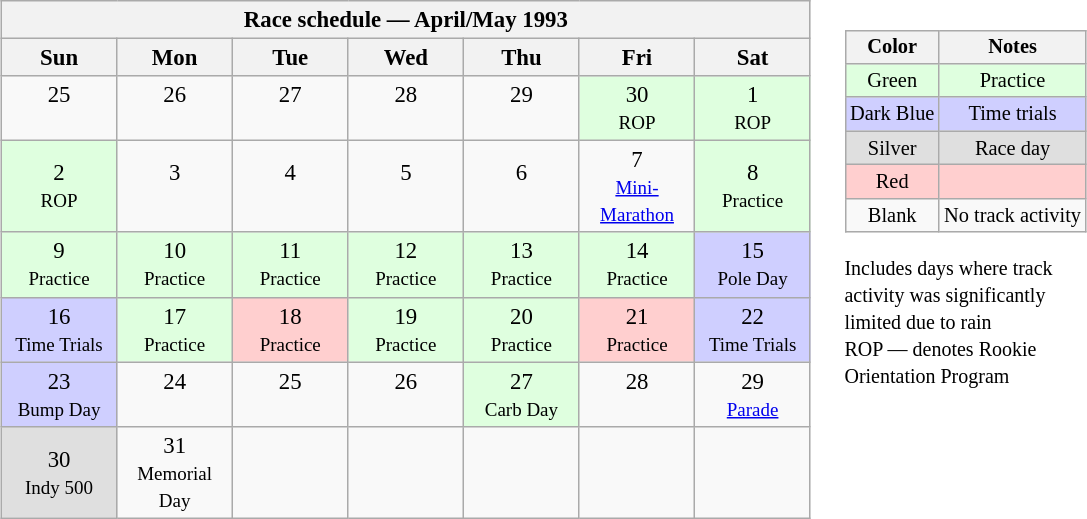<table>
<tr>
<td><br><table class="wikitable" style="text-align:center; font-size:95%">
<tr valign="top">
<th colspan=7>Race schedule — April/May 1993</th>
</tr>
<tr>
<th scope="col" width="70">Sun</th>
<th scope="col" width="70">Mon</th>
<th scope="col" width="70">Tue</th>
<th scope="col" width="70">Wed</th>
<th scope="col" width="70">Thu</th>
<th scope="col" width="70">Fri</th>
<th scope="col" width="70">Sat</th>
</tr>
<tr>
<td>25<br> </td>
<td>26<br> </td>
<td>27<br> </td>
<td>28<br> </td>
<td>29<br> </td>
<td style="background:#DFFFDF;">30<br><small>ROP</small></td>
<td style="background:#DFFFDF;">1<br><small>ROP</small></td>
</tr>
<tr>
<td style="background:#DFFFDF;">2<br><small>ROP</small></td>
<td>3<br> </td>
<td>4<br> </td>
<td>5<br> </td>
<td>6<br> </td>
<td>7<br><small><a href='#'>Mini-Marathon</a></small></td>
<td style="background:#DFFFDF;">8<br><small>Practice</small></td>
</tr>
<tr>
<td style="background:#DFFFDF;">9<br><small>Practice</small></td>
<td style="background:#DFFFDF;">10<br><small>Practice</small></td>
<td style="background:#DFFFDF;">11<br><small>Practice</small></td>
<td style="background:#DFFFDF;">12<br><small>Practice</small></td>
<td style="background:#DFFFDF;">13<br><small>Practice</small></td>
<td style="background:#DFFFDF;">14<br><small>Practice</small></td>
<td style="background:#CFCFFF;">15<br><small>Pole Day</small></td>
</tr>
<tr>
<td style="background:#CFCFFF;">16<br><small>Time Trials</small></td>
<td style="background:#DFFFDF;">17<br><small>Practice</small></td>
<td style="background:#FFCFCF;">18<br><small>Practice</small></td>
<td style="background:#DFFFDF;">19<br><small>Practice</small></td>
<td style="background:#DFFFDF;">20<br><small>Practice</small></td>
<td style="background:#FFCFCF;">21<br><small>Practice</small></td>
<td style="background:#CFCFFF;">22<br><small>Time Trials</small></td>
</tr>
<tr>
<td style="background:#CFCFFF;">23<br><small>Bump Day</small></td>
<td>24<br> </td>
<td>25<br> </td>
<td>26<br> </td>
<td style="background:#DFFFDF;">27<br><small>Carb Day</small></td>
<td>28<br> </td>
<td>29<br><small><a href='#'>Parade</a></small></td>
</tr>
<tr>
<td style="background:#DFDFDF;">30<br><small>Indy 500</small></td>
<td>31<br><small>Memorial Day</small></td>
<td> </td>
<td> </td>
<td> </td>
<td> </td>
<td> </td>
</tr>
</table>
</td>
<td valign="top"><br><table>
<tr>
<td><br><table style="margin-right:0; font-size:85%; text-align:center;" class="wikitable">
<tr>
<th>Color</th>
<th>Notes</th>
</tr>
<tr style="background:#DFFFDF;">
<td>Green</td>
<td>Practice</td>
</tr>
<tr style="background:#CFCFFF;">
<td>Dark Blue</td>
<td>Time trials</td>
</tr>
<tr style="background:#DFDFDF;">
<td>Silver</td>
<td>Race day</td>
</tr>
<tr style="background:#FFCFCF;">
<td>Red</td>
<td></td>
</tr>
<tr>
<td>Blank</td>
<td>No track activity</td>
</tr>
</table>
 <small>Includes days where track<br>activity was significantly<br>limited due to rain</small><br><small>ROP — denotes Rookie<br>Orientation Program</small></td>
</tr>
</table>
</td>
</tr>
</table>
